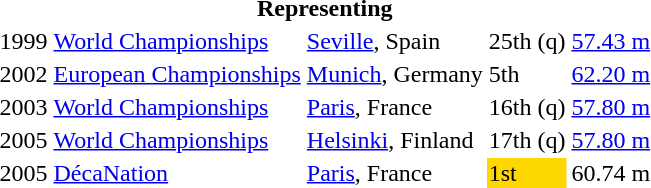<table>
<tr>
<th colspan="5">Representing </th>
</tr>
<tr>
<td>1999</td>
<td><a href='#'>World Championships</a></td>
<td><a href='#'>Seville</a>, Spain</td>
<td>25th (q)</td>
<td><a href='#'>57.43 m</a></td>
</tr>
<tr>
<td>2002</td>
<td><a href='#'>European Championships</a></td>
<td><a href='#'>Munich</a>, Germany</td>
<td>5th</td>
<td><a href='#'>62.20 m</a></td>
</tr>
<tr>
<td>2003</td>
<td><a href='#'>World Championships</a></td>
<td><a href='#'>Paris</a>, France</td>
<td>16th (q)</td>
<td><a href='#'>57.80 m</a></td>
</tr>
<tr>
<td>2005</td>
<td><a href='#'>World Championships</a></td>
<td><a href='#'>Helsinki</a>, Finland</td>
<td>17th (q)</td>
<td><a href='#'>57.80 m</a></td>
</tr>
<tr>
<td>2005</td>
<td><a href='#'>DécaNation</a></td>
<td><a href='#'>Paris</a>, France</td>
<td bgcolor="gold">1st</td>
<td>60.74 m</td>
</tr>
</table>
